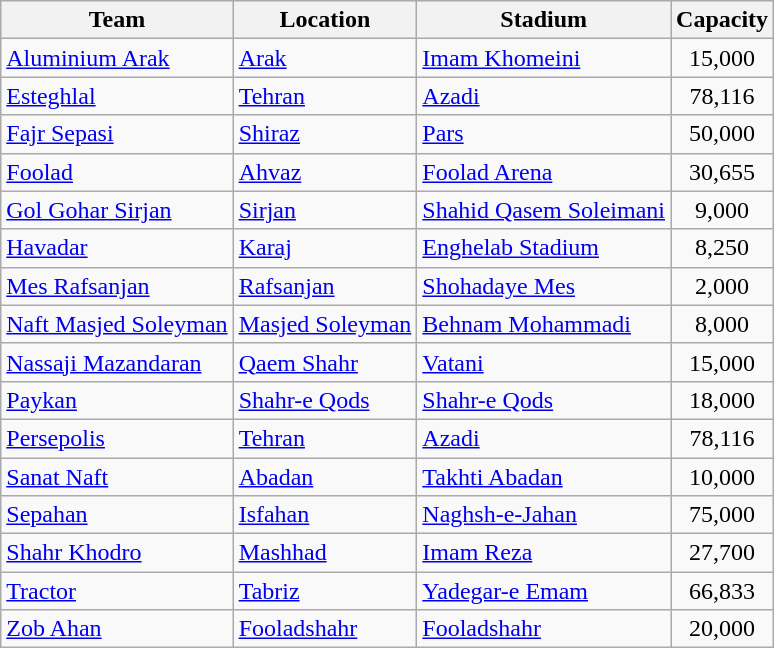<table class="wikitable sortable">
<tr>
<th>Team</th>
<th>Location</th>
<th>Stadium</th>
<th>Capacity</th>
</tr>
<tr>
<td> <a href='#'>Aluminium Arak</a></td>
<td><a href='#'>Arak</a></td>
<td><a href='#'>Imam Khomeini</a></td>
<td style="text-align:center">15,000</td>
</tr>
<tr>
<td> <a href='#'>Esteghlal</a></td>
<td><a href='#'>Tehran</a></td>
<td><a href='#'>Azadi</a></td>
<td style="text-align:center">78,116</td>
</tr>
<tr>
<td> <a href='#'>Fajr Sepasi</a></td>
<td><a href='#'>Shiraz</a></td>
<td><a href='#'>Pars</a></td>
<td style="text-align:center">50,000</td>
</tr>
<tr>
<td> <a href='#'>Foolad</a></td>
<td><a href='#'>Ahvaz</a></td>
<td><a href='#'>Foolad Arena</a></td>
<td style="text-align:center">30,655</td>
</tr>
<tr>
<td> <a href='#'>Gol Gohar Sirjan</a></td>
<td><a href='#'>Sirjan</a></td>
<td><a href='#'>Shahid Qasem Soleimani</a></td>
<td style="text-align:center">9,000</td>
</tr>
<tr>
<td> <a href='#'>Havadar</a></td>
<td><a href='#'>Karaj</a></td>
<td><a href='#'>Enghelab Stadium</a></td>
<td style="text-align:center">8,250</td>
</tr>
<tr>
<td> <a href='#'>Mes Rafsanjan</a></td>
<td><a href='#'>Rafsanjan</a></td>
<td><a href='#'>Shohadaye Mes</a></td>
<td style="text-align:center">2,000</td>
</tr>
<tr>
<td> <a href='#'>Naft Masjed Soleyman</a></td>
<td><a href='#'>Masjed Soleyman</a></td>
<td><a href='#'>Behnam Mohammadi</a></td>
<td style="text-align:center">8,000</td>
</tr>
<tr>
<td> <a href='#'>Nassaji Mazandaran</a></td>
<td><a href='#'>Qaem Shahr</a></td>
<td><a href='#'>Vatani</a></td>
<td style="text-align:center">15,000</td>
</tr>
<tr>
<td> <a href='#'>Paykan</a></td>
<td><a href='#'>Shahr-e Qods</a></td>
<td><a href='#'>Shahr-e Qods</a></td>
<td style="text-align:center">18,000</td>
</tr>
<tr>
<td> <a href='#'>Persepolis</a></td>
<td><a href='#'>Tehran</a></td>
<td><a href='#'>Azadi</a></td>
<td style="text-align:center">78,116</td>
</tr>
<tr>
<td> <a href='#'>Sanat Naft</a></td>
<td><a href='#'>Abadan</a></td>
<td><a href='#'>Takhti Abadan</a></td>
<td style="text-align:center">10,000</td>
</tr>
<tr>
<td> <a href='#'>Sepahan</a></td>
<td><a href='#'>Isfahan</a></td>
<td><a href='#'>Naghsh-e-Jahan</a></td>
<td style="text-align:center">75,000</td>
</tr>
<tr>
<td> <a href='#'>Shahr Khodro</a></td>
<td><a href='#'>Mashhad</a></td>
<td><a href='#'>Imam Reza</a></td>
<td style="text-align:center">27,700</td>
</tr>
<tr>
<td> <a href='#'>Tractor</a></td>
<td><a href='#'>Tabriz</a></td>
<td><a href='#'>Yadegar-e Emam</a></td>
<td style="text-align:center">66,833</td>
</tr>
<tr>
<td> <a href='#'>Zob Ahan</a></td>
<td><a href='#'>Fooladshahr</a></td>
<td><a href='#'>Fooladshahr</a></td>
<td style="text-align:center">20,000</td>
</tr>
</table>
